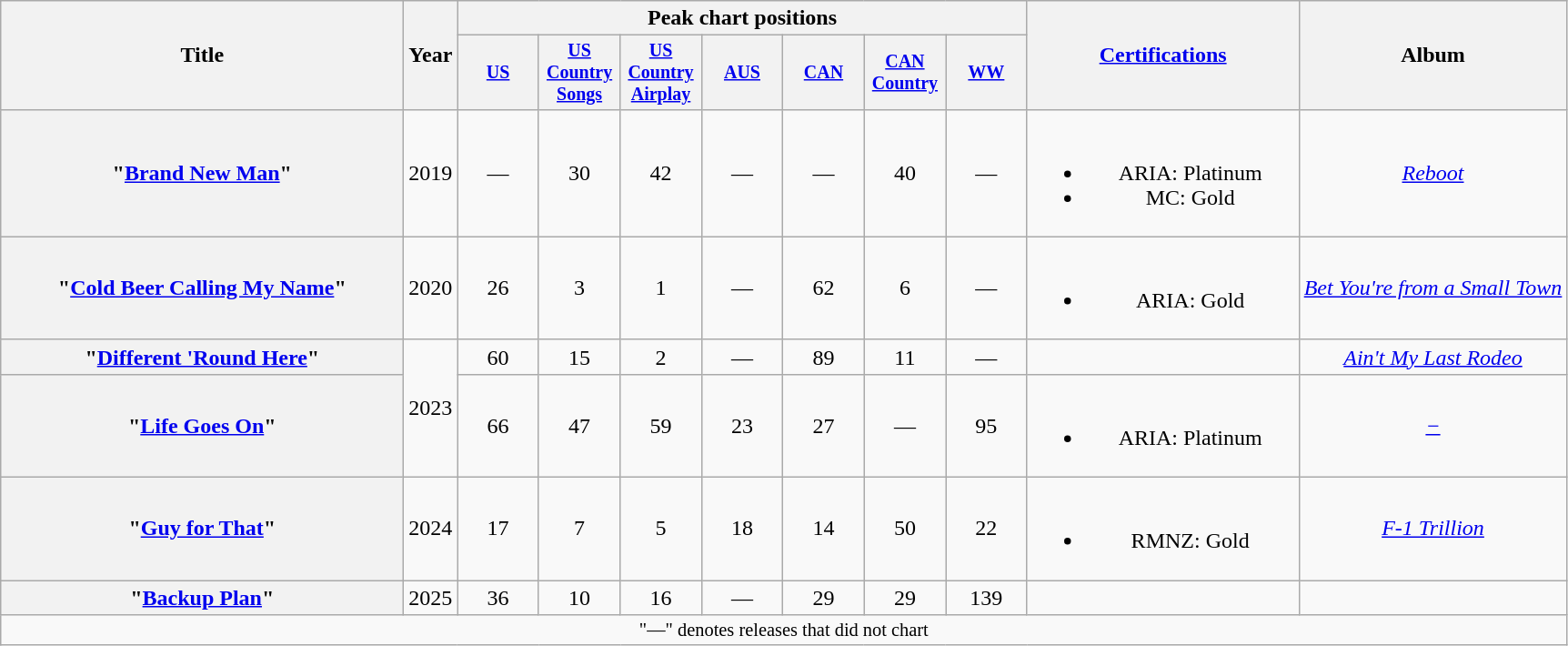<table class="wikitable plainrowheaders" style="text-align:center;">
<tr>
<th rowspan="2" style="width:18em;">Title</th>
<th rowspan="2">Year</th>
<th colspan="7">Peak chart positions</th>
<th rowspan="2" style="width:12em;"><a href='#'>Certifications</a></th>
<th rowspan="2">Album</th>
</tr>
<tr style="font-size:smaller;">
<th style="width:4em;"><a href='#'>US</a><br></th>
<th style="width:4em;"><a href='#'>US Country Songs</a><br></th>
<th style="width:4em;"><a href='#'>US Country Airplay</a><br></th>
<th style="width:4em;"><a href='#'>AUS</a><br></th>
<th style="width:4em;"><a href='#'>CAN</a><br></th>
<th style="width:4em;"><a href='#'>CAN Country</a><br></th>
<th style="width:4em;"><a href='#'>WW</a><br></th>
</tr>
<tr>
<th scope="row">"<a href='#'>Brand New Man</a>"<br></th>
<td>2019</td>
<td>—</td>
<td>30</td>
<td>42</td>
<td>—</td>
<td>—</td>
<td>40</td>
<td>—</td>
<td><br><ul><li>ARIA: Platinum</li><li>MC: Gold</li></ul></td>
<td><em><a href='#'>Reboot</a></em></td>
</tr>
<tr>
<th scope="row">"<a href='#'>Cold Beer Calling My Name</a>"<br></th>
<td>2020</td>
<td>26</td>
<td>3</td>
<td>1</td>
<td>—</td>
<td>62</td>
<td>6</td>
<td>—</td>
<td><br><ul><li>ARIA: Gold</li></ul></td>
<td><em><a href='#'>Bet You're from a Small Town</a></em></td>
</tr>
<tr>
<th scope="row">"<a href='#'>Different 'Round Here</a>"<br></th>
<td rowspan="2">2023</td>
<td>60</td>
<td>15</td>
<td>2</td>
<td>—</td>
<td>89</td>
<td>11</td>
<td>—</td>
<td></td>
<td><em><a href='#'>Ain't My Last Rodeo</a></em></td>
</tr>
<tr>
<th scope="row">"<a href='#'>Life Goes On</a>"<br></th>
<td>66</td>
<td>47</td>
<td>59</td>
<td>23</td>
<td>27</td>
<td>—</td>
<td>95</td>
<td><br><ul><li>ARIA: Platinum</li></ul></td>
<td><em><a href='#'>−</a></em></td>
</tr>
<tr>
<th scope="row">"<a href='#'>Guy for That</a>"<br></th>
<td>2024</td>
<td>17</td>
<td>7</td>
<td>5</td>
<td>18</td>
<td>14</td>
<td>50</td>
<td>22</td>
<td><br><ul><li>RMNZ: Gold</li></ul></td>
<td><em><a href='#'>F-1 Trillion</a></em></td>
</tr>
<tr>
<th scope="row">"<a href='#'>Backup Plan</a>"<br></th>
<td>2025</td>
<td>36</td>
<td>10</td>
<td>16</td>
<td>—</td>
<td>29</td>
<td>29</td>
<td>139</td>
<td></td>
<td></td>
</tr>
<tr>
<td colspan="11" style="font-size:85%">"—" denotes releases that did not chart</td>
</tr>
</table>
